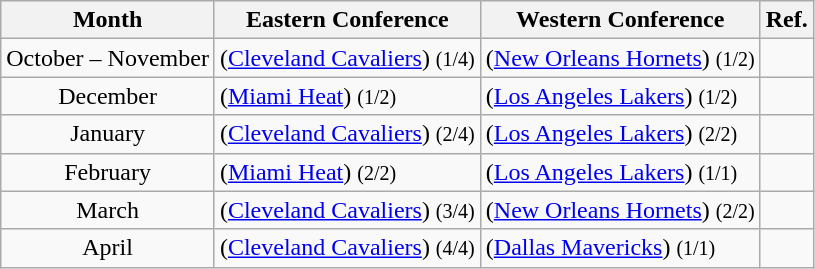<table class="wikitable sortable" border="1">
<tr>
<th>Month</th>
<th>Eastern Conference</th>
<th>Western Conference</th>
<th class=unsortable>Ref.</th>
</tr>
<tr>
<td align=center>October – November</td>
<td> (<a href='#'>Cleveland Cavaliers</a>) <small>(1/4)</small></td>
<td> (<a href='#'>New Orleans Hornets</a>) <small>(1/2)</small></td>
<td align=center></td>
</tr>
<tr>
<td align=center>December</td>
<td> (<a href='#'>Miami Heat</a>) <small>(1/2)</small></td>
<td> (<a href='#'>Los Angeles Lakers</a>) <small>(1/2)</small></td>
<td align=center></td>
</tr>
<tr>
<td align=center>January</td>
<td> (<a href='#'>Cleveland Cavaliers</a>) <small>(2/4)</small></td>
<td> (<a href='#'>Los Angeles Lakers</a>) <small>(2/2)</small></td>
<td align=center></td>
</tr>
<tr>
<td align=center>February</td>
<td> (<a href='#'>Miami Heat</a>) <small>(2/2)</small></td>
<td> (<a href='#'>Los Angeles Lakers</a>) <small>(1/1)</small></td>
<td align=center></td>
</tr>
<tr>
<td align=center>March</td>
<td> (<a href='#'>Cleveland Cavaliers</a>) <small>(3/4)</small></td>
<td> (<a href='#'>New Orleans Hornets</a>) <small>(2/2)</small></td>
<td align=center></td>
</tr>
<tr>
<td align=center>April</td>
<td> (<a href='#'>Cleveland Cavaliers</a>) <small>(4/4)</small></td>
<td> (<a href='#'>Dallas Mavericks</a>) <small>(1/1)</small></td>
<td align=center></td>
</tr>
</table>
